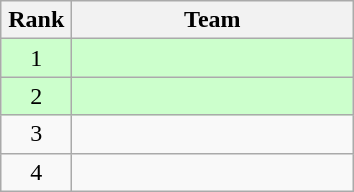<table class="wikitable" style="text-align:center">
<tr>
<th width=40>Rank</th>
<th width=180>Team</th>
</tr>
<tr bgcolor=#ccffcc>
<td>1</td>
<td style="text-align:left"></td>
</tr>
<tr bgcolor=#ccffcc>
<td>2</td>
<td style="text-align:left"></td>
</tr>
<tr>
<td>3</td>
<td style="text-align:left"></td>
</tr>
<tr>
<td>4</td>
<td style="text-align:left"></td>
</tr>
</table>
